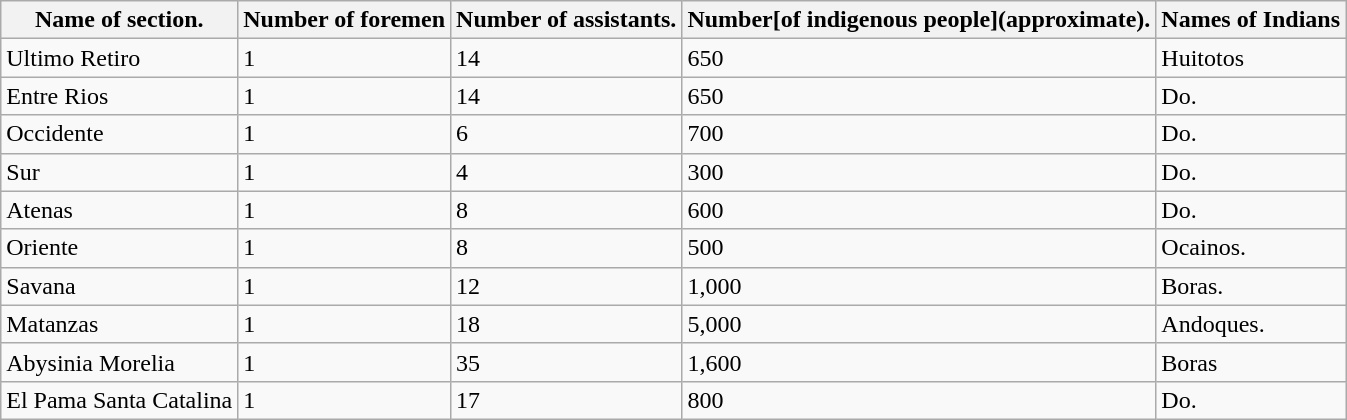<table class="wikitable">
<tr>
<th>Name of section.</th>
<th>Number of foremen</th>
<th>Number of assistants.</th>
<th>Number[of indigenous people](approximate).</th>
<th>Names of Indians</th>
</tr>
<tr>
<td>Ultimo Retiro</td>
<td>1</td>
<td>14</td>
<td>650</td>
<td>Huitotos</td>
</tr>
<tr>
<td>Entre Rios</td>
<td>1</td>
<td>14</td>
<td>650</td>
<td>Do.</td>
</tr>
<tr>
<td>Occidente</td>
<td>1</td>
<td>6</td>
<td>700</td>
<td>Do.</td>
</tr>
<tr>
<td>Sur</td>
<td>1</td>
<td>4</td>
<td>300</td>
<td>Do.</td>
</tr>
<tr>
<td>Atenas</td>
<td>1</td>
<td>8</td>
<td>600</td>
<td>Do.</td>
</tr>
<tr>
<td>Oriente</td>
<td>1</td>
<td>8</td>
<td>500</td>
<td>Ocainos.</td>
</tr>
<tr>
<td>Savana</td>
<td>1</td>
<td>12</td>
<td>1,000</td>
<td>Boras.</td>
</tr>
<tr>
<td>Matanzas</td>
<td>1</td>
<td>18</td>
<td>5,000</td>
<td>Andoques.</td>
</tr>
<tr>
<td>Abysinia Morelia</td>
<td>1</td>
<td>35</td>
<td>1,600</td>
<td>Boras</td>
</tr>
<tr>
<td>El Pama Santa Catalina</td>
<td>1</td>
<td>17</td>
<td>800</td>
<td>Do.</td>
</tr>
</table>
